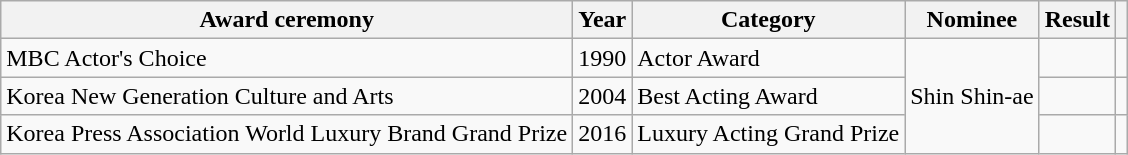<table class="wikitable sortable plainrowheaders">
<tr>
<th scope="col">Award ceremony</th>
<th scope="col">Year</th>
<th scope="col">Category</th>
<th scope="col">Nominee</th>
<th scope="col">Result</th>
<th></th>
</tr>
<tr>
<td>MBC Actor's Choice</td>
<td>1990</td>
<td>Actor Award</td>
<td rowspan="3">Shin Shin-ae</td>
<td></td>
<td style="text-align:center"></td>
</tr>
<tr>
<td>Korea New Generation Culture and Arts</td>
<td>2004</td>
<td>Best Acting Award</td>
<td></td>
<td></td>
</tr>
<tr>
<td>Korea Press Association World Luxury Brand Grand Prize</td>
<td>2016</td>
<td>Luxury Acting Grand Prize</td>
<td></td>
<td></td>
</tr>
</table>
